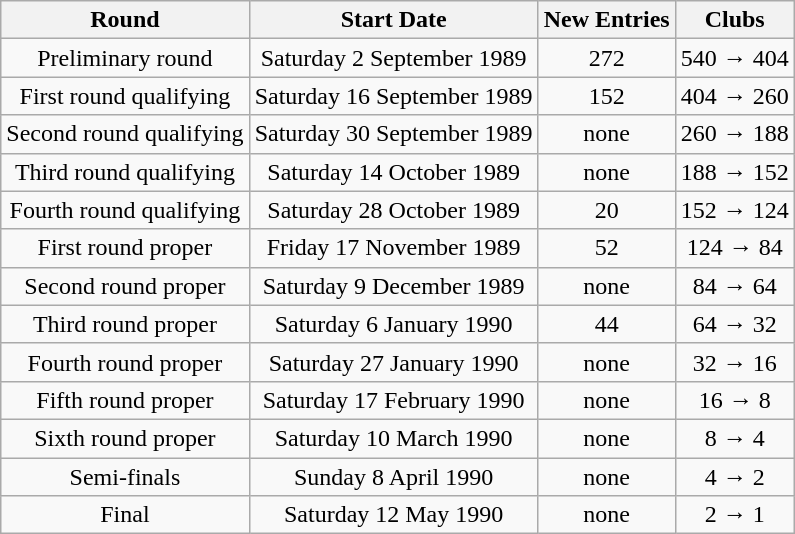<table class="wikitable" style="text-align: center">
<tr>
<th>Round</th>
<th>Start Date</th>
<th>New Entries</th>
<th>Clubs</th>
</tr>
<tr>
<td>Preliminary round</td>
<td>Saturday 2 September 1989</td>
<td>272</td>
<td>540 → 404</td>
</tr>
<tr>
<td>First round qualifying</td>
<td>Saturday 16 September 1989</td>
<td>152</td>
<td>404 → 260</td>
</tr>
<tr>
<td>Second round qualifying</td>
<td>Saturday 30 September 1989</td>
<td>none</td>
<td>260 → 188</td>
</tr>
<tr>
<td>Third round qualifying</td>
<td>Saturday 14 October 1989</td>
<td>none</td>
<td>188 → 152</td>
</tr>
<tr>
<td>Fourth round qualifying</td>
<td>Saturday 28 October 1989</td>
<td>20</td>
<td>152 → 124</td>
</tr>
<tr>
<td>First round proper</td>
<td>Friday 17 November 1989</td>
<td>52</td>
<td>124 → 84</td>
</tr>
<tr>
<td>Second round proper</td>
<td>Saturday 9 December 1989</td>
<td>none</td>
<td>84 → 64</td>
</tr>
<tr>
<td>Third round proper</td>
<td>Saturday 6 January 1990</td>
<td>44</td>
<td>64 → 32</td>
</tr>
<tr>
<td>Fourth round proper</td>
<td>Saturday 27 January 1990</td>
<td>none</td>
<td>32 → 16</td>
</tr>
<tr>
<td>Fifth round proper</td>
<td>Saturday 17 February 1990</td>
<td>none</td>
<td>16 → 8</td>
</tr>
<tr>
<td>Sixth round proper</td>
<td>Saturday 10 March 1990</td>
<td>none</td>
<td>8 → 4</td>
</tr>
<tr>
<td>Semi-finals</td>
<td>Sunday 8 April 1990</td>
<td>none</td>
<td>4 → 2</td>
</tr>
<tr>
<td>Final</td>
<td>Saturday 12 May 1990</td>
<td>none</td>
<td>2 → 1</td>
</tr>
</table>
